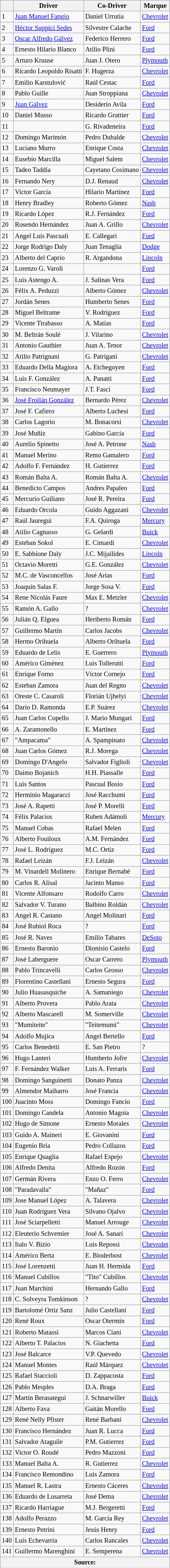<table class="wikitable sortable" style="font-size:85%;">
<tr>
<th></th>
<th>Driver</th>
<th>Co-Driver</th>
<th>Marque</th>
</tr>
<tr>
<td>1</td>
<td> <a href='#'>Juan Manuel Fangio</a></td>
<td> Daniel Urrutia</td>
<td><a href='#'>Chevrolet</a></td>
</tr>
<tr>
<td>2</td>
<td> <a href='#'>Héctor Suppici Sedes</a></td>
<td> Silvestre Calache</td>
<td><a href='#'>Ford</a></td>
</tr>
<tr>
<td>3</td>
<td> <a href='#'>Oscar Alfredo Gálvez</a></td>
<td> Federico Herrero</td>
<td><a href='#'>Ford</a></td>
</tr>
<tr>
<td>4</td>
<td> Ernesto Hilario Blanco</td>
<td> Atilio Plini</td>
<td><a href='#'>Ford</a></td>
</tr>
<tr>
<td>5</td>
<td> Arturo Kruuse</td>
<td> Juan J. Otero</td>
<td><a href='#'>Plymouth</a></td>
</tr>
<tr>
<td>6</td>
<td> Ricardo Leopoldo Risatti</td>
<td> F. Hugerza</td>
<td><a href='#'>Chevrolet</a></td>
</tr>
<tr>
<td>7</td>
<td> Emilio Karstulović</td>
<td> Raúl Cestac</td>
<td><a href='#'>Ford</a></td>
</tr>
<tr>
<td>8</td>
<td> Pablo Guille</td>
<td> Juan Stroppiana</td>
<td><a href='#'>Chevrolet</a></td>
</tr>
<tr>
<td>9</td>
<td> <a href='#'>Juan Gálvez</a></td>
<td> Desiderio Avila</td>
<td><a href='#'>Ford</a></td>
</tr>
<tr>
<td>10</td>
<td> Daniel Musso</td>
<td> Ricardo Grattier</td>
<td><a href='#'>Ford</a></td>
</tr>
<tr>
<td>11</td>
<td></td>
<td> G. Rivadeneira</td>
<td><a href='#'>Ford</a></td>
</tr>
<tr>
<td>12</td>
<td> Domingo Marimón</td>
<td> Pedro Duhalde</td>
<td><a href='#'>Chevrolet</a></td>
</tr>
<tr>
<td>13</td>
<td> Luciano Murro</td>
<td> Enrique Costa</td>
<td><a href='#'>Chevrolet</a></td>
</tr>
<tr>
<td>14</td>
<td> Eusebio Marcilla</td>
<td> Miguel Salem</td>
<td><a href='#'>Chevrolet</a></td>
</tr>
<tr>
<td>15</td>
<td> Tadeo Taddía</td>
<td> Cayetano Cosimano</td>
<td><a href='#'>Chevrolet</a></td>
</tr>
<tr>
<td>16</td>
<td> Fernando Nery</td>
<td> D.J. Renaud</td>
<td><a href='#'>Chevrolet</a></td>
</tr>
<tr>
<td>17</td>
<td> Victor García</td>
<td> Hilario Martínez</td>
<td><a href='#'>Ford</a></td>
</tr>
<tr>
<td>18</td>
<td> Henry Bradley</td>
<td> Roberto Gómez</td>
<td><a href='#'>Nash</a></td>
</tr>
<tr>
<td>19</td>
<td> Ricardo López</td>
<td> R.J. Fernández</td>
<td><a href='#'>Ford</a></td>
</tr>
<tr>
<td>20</td>
<td> Rosendo Hernández</td>
<td> Juan A. Grillo</td>
<td><a href='#'>Chevrolet</a></td>
</tr>
<tr>
<td>21</td>
<td> Angel Luis Pascuali</td>
<td> E. Callegari</td>
<td><a href='#'>Ford</a></td>
</tr>
<tr>
<td>22</td>
<td> Jorge Rodrigo Daly</td>
<td> Juan Tenaglia</td>
<td><a href='#'>Dodge</a></td>
</tr>
<tr>
<td>23</td>
<td> Alberto del Caprio</td>
<td> R. Argandona</td>
<td><a href='#'>Lincoln</a></td>
</tr>
<tr>
<td>24</td>
<td> Lorenzo G. Varoli</td>
<td></td>
<td><a href='#'>Ford</a></td>
</tr>
<tr>
<td>25</td>
<td> Luis Astengo A.</td>
<td> J. Salinas Vera</td>
<td><a href='#'>Ford</a></td>
</tr>
<tr>
<td>26</td>
<td> Félix A. Peduzzi</td>
<td> Alberto Gómez</td>
<td><a href='#'>Chevrolet</a></td>
</tr>
<tr>
<td>27</td>
<td> Jordán Senes</td>
<td> Humberto Senes</td>
<td><a href='#'>Ford</a></td>
</tr>
<tr>
<td>28</td>
<td> Miguel Beltrame</td>
<td> V. Rodríguez</td>
<td><a href='#'>Ford</a></td>
</tr>
<tr>
<td>29</td>
<td> Vicente Tirabasso</td>
<td> A. Matías</td>
<td><a href='#'>Ford</a></td>
</tr>
<tr>
<td>30</td>
<td> M. Beltrán Soulé</td>
<td> J. Vilarino</td>
<td><a href='#'>Chevrolet</a></td>
</tr>
<tr>
<td>31</td>
<td> Antonio Gauthier</td>
<td> Juan A. Tenor</td>
<td><a href='#'>Chevrolet</a></td>
</tr>
<tr>
<td>32</td>
<td> Atilio Patrignani</td>
<td> G. Patrigani</td>
<td><a href='#'>Chevrolet</a></td>
</tr>
<tr>
<td>33</td>
<td> Eduardo Della Magiora</td>
<td> A. Etchegoyen</td>
<td><a href='#'>Ford</a></td>
</tr>
<tr>
<td>34</td>
<td> Luis F. González</td>
<td> A. Panatti</td>
<td><a href='#'>Ford</a></td>
</tr>
<tr>
<td>35</td>
<td> Francisco Neumayer</td>
<td> J.T. Fasci</td>
<td><a href='#'>Ford</a></td>
</tr>
<tr>
<td>36</td>
<td> <a href='#'>José Froilán González</a></td>
<td> Bernardo Pérez</td>
<td><a href='#'>Chevrolet</a></td>
</tr>
<tr>
<td>37</td>
<td> José F. Cafiero</td>
<td> Alberto Luchesi</td>
<td><a href='#'>Ford</a></td>
</tr>
<tr>
<td>38</td>
<td> Carlos Lagorio</td>
<td> M. Bonacorsi</td>
<td><a href='#'>Chevrolet</a></td>
</tr>
<tr>
<td>39</td>
<td> José Muñiz</td>
<td> Gabino García</td>
<td><a href='#'>Ford</a></td>
</tr>
<tr>
<td>40</td>
<td> Aurelio Spinetto</td>
<td> José A. Petrone</td>
<td><a href='#'>Nash</a></td>
</tr>
<tr>
<td>41</td>
<td> Manuel Merino</td>
<td> Remo Gamalero</td>
<td><a href='#'>Ford</a></td>
</tr>
<tr>
<td>42</td>
<td> Adolfo F. Fernández</td>
<td> H. Gutíerrez</td>
<td><a href='#'>Ford</a></td>
</tr>
<tr>
<td>43</td>
<td> Román Balta A.</td>
<td> Román Balta A.</td>
<td><a href='#'>Chevrolet</a></td>
</tr>
<tr>
<td>44</td>
<td> Benedicto Campos</td>
<td> Andres Papaleo</td>
<td><a href='#'>Ford</a></td>
</tr>
<tr>
<td>45</td>
<td> Mercurio Guiliano</td>
<td> José R. Pereira</td>
<td><a href='#'>Ford</a></td>
</tr>
<tr>
<td>46</td>
<td> Eduardo Orcola</td>
<td> Guido Aggazani</td>
<td><a href='#'>Chevrolet</a></td>
</tr>
<tr>
<td>47</td>
<td> Raúl Jauregui</td>
<td> F.A. Quiroga</td>
<td><a href='#'>Mercury</a></td>
</tr>
<tr>
<td>48</td>
<td> Atilio Cagnasso</td>
<td> G. Gelardi</td>
<td><a href='#'>Buick</a></td>
</tr>
<tr>
<td>49</td>
<td> Esteban Sokol</td>
<td> E. Cimardi</td>
<td><a href='#'>Chevrolet</a></td>
</tr>
<tr>
<td>50</td>
<td> E. Sabbione Daly</td>
<td> J.C. Mijailides</td>
<td><a href='#'>Lincoln</a></td>
</tr>
<tr>
<td>51</td>
<td> Octavio Moretti</td>
<td> G.E. González</td>
<td><a href='#'>Chevrolet</a></td>
</tr>
<tr>
<td>52</td>
<td> M.C. de Vasconcellos</td>
<td> José Arias</td>
<td><a href='#'>Ford</a></td>
</tr>
<tr>
<td>53</td>
<td> Joaquín Salas F.</td>
<td> Jorge Sosa V.</td>
<td><a href='#'>Ford</a></td>
</tr>
<tr>
<td>54</td>
<td> Rene Nicolás Faure</td>
<td> Max E. Metzler</td>
<td><a href='#'>Chevrolet</a></td>
</tr>
<tr>
<td>55</td>
<td> Ramón A. Gallo</td>
<td> ?</td>
<td><a href='#'>Chevrolet</a></td>
</tr>
<tr>
<td>56</td>
<td> Julián Q. Elguea</td>
<td> Heriberto Román</td>
<td><a href='#'>Ford</a></td>
</tr>
<tr>
<td>57</td>
<td> Guillermo Martín</td>
<td> Carlos Jacobs</td>
<td><a href='#'>Chevrolet</a></td>
</tr>
<tr>
<td>58</td>
<td> Hermo Orihuela</td>
<td> Alberto Orihuela</td>
<td><a href='#'>Ford</a></td>
</tr>
<tr>
<td>59</td>
<td> Eduardo de Lelis</td>
<td> E. Guerrero</td>
<td><a href='#'>Plymouth</a></td>
</tr>
<tr>
<td>60</td>
<td> Américo Giménez</td>
<td> Luis Tollerutti</td>
<td><a href='#'>Ford</a></td>
</tr>
<tr>
<td>61</td>
<td> Enrique Forno</td>
<td> Víctor Cornejo</td>
<td><a href='#'>Ford</a></td>
</tr>
<tr>
<td>62</td>
<td> Esteban Zamora</td>
<td> Juan del Regno</td>
<td><a href='#'>Chevrolet</a></td>
</tr>
<tr>
<td>63</td>
<td> Oreste C. Casaroli</td>
<td> Florián Ujhelyi</td>
<td><a href='#'>Chevrolet</a></td>
</tr>
<tr>
<td>64</td>
<td> Darío D. Ramonda</td>
<td> E.P. Suárez</td>
<td><a href='#'>Chevrolet</a></td>
</tr>
<tr>
<td>65</td>
<td> Juan Carlos Copello</td>
<td> J. Mario Mungari</td>
<td><a href='#'>Ford</a></td>
</tr>
<tr>
<td>66</td>
<td> A. Zarantonello</td>
<td> E. Martínez</td>
<td><a href='#'>Ford</a></td>
</tr>
<tr>
<td>67</td>
<td> "Ampacama"</td>
<td> A. Spampinato</td>
<td><a href='#'>Chevrolet</a></td>
</tr>
<tr>
<td>68</td>
<td> Juan Carlos Gómez</td>
<td> R.J. Morega</td>
<td><a href='#'>Chevrolet</a></td>
</tr>
<tr>
<td>69</td>
<td> Domingo D'Angelo</td>
<td> Salvador Figlioli</td>
<td><a href='#'>Chevrolet</a></td>
</tr>
<tr>
<td>70</td>
<td> Daimo Bojanich</td>
<td> H.H. Piassalle</td>
<td><a href='#'>Ford</a></td>
</tr>
<tr>
<td>71</td>
<td> Luis Santos</td>
<td> Pascual Bosio</td>
<td><a href='#'>Ford</a></td>
</tr>
<tr>
<td>72</td>
<td> Herminio Magaracci</td>
<td> José Racchumi</td>
<td><a href='#'>Ford</a></td>
</tr>
<tr>
<td>73</td>
<td> José A. Rapetti</td>
<td> José P. Morelli</td>
<td><a href='#'>Ford</a></td>
</tr>
<tr>
<td>74</td>
<td> Félix Palacios</td>
<td> Ruben Adámoli</td>
<td><a href='#'>Mercury</a></td>
</tr>
<tr>
<td>75</td>
<td> Manuel Cobas</td>
<td> Rafael Melen</td>
<td><a href='#'>Ford</a></td>
</tr>
<tr>
<td>76</td>
<td> Alberto Fouiloux</td>
<td> A.M. Fernández</td>
<td><a href='#'>Ford</a></td>
</tr>
<tr>
<td>77</td>
<td> José L. Rodríguez</td>
<td> M.C. Ortiz</td>
<td><a href='#'>Ford</a></td>
</tr>
<tr>
<td>78</td>
<td> Rafael Leizán</td>
<td> F.J. Leizán</td>
<td><a href='#'>Chevrolet</a></td>
</tr>
<tr>
<td>79</td>
<td> M. Vinardell Molinero</td>
<td> Enrique Bernabé</td>
<td><a href='#'>Ford</a></td>
</tr>
<tr>
<td>80</td>
<td> Carlos R. Alisal</td>
<td> Jacinto Manso</td>
<td><a href='#'>Ford</a></td>
</tr>
<tr>
<td>81</td>
<td> Vicente Alfonsaro</td>
<td> Rodolfo Carro</td>
<td><a href='#'>Chevrolet</a></td>
</tr>
<tr>
<td>82</td>
<td> Salvador V. Turano</td>
<td> Balbino Roldán</td>
<td><a href='#'>Chevrolet</a></td>
</tr>
<tr>
<td>83</td>
<td> Angel R. Castano</td>
<td> Angel Molinari</td>
<td><a href='#'>Ford</a></td>
</tr>
<tr>
<td>84</td>
<td> José Rubiol Roca</td>
<td> ?</td>
<td><a href='#'>Ford</a></td>
</tr>
<tr>
<td>85</td>
<td> José R. Naves</td>
<td> Emilio Tabares</td>
<td><a href='#'>DeSoto</a></td>
</tr>
<tr>
<td>86</td>
<td> Ernesto Baronio</td>
<td> Dionisio Castelo</td>
<td><a href='#'>Ford</a></td>
</tr>
<tr>
<td>87</td>
<td> José Laberguere</td>
<td> Oscar Carrero</td>
<td><a href='#'>Plymouth</a></td>
</tr>
<tr>
<td>88</td>
<td> Pablo Trincavelli</td>
<td> Carlos Grosso</td>
<td><a href='#'>Chevrolet</a></td>
</tr>
<tr>
<td>89</td>
<td> Florentino Castellani</td>
<td> Ernesto Segura</td>
<td><a href='#'>Ford</a></td>
</tr>
<tr>
<td>90</td>
<td> Julio Huasasquiche</td>
<td> A. Samaniego</td>
<td><a href='#'>Chevrolet</a></td>
</tr>
<tr>
<td>91</td>
<td> Alberto Provera</td>
<td> Pablo Arata</td>
<td><a href='#'>Chevrolet</a></td>
</tr>
<tr>
<td>92</td>
<td> Alberto Mascarell</td>
<td> M. Somerville</td>
<td><a href='#'>Chevrolet</a></td>
</tr>
<tr>
<td>93</td>
<td> "Mumiteite"</td>
<td> "Teitemumi"</td>
<td><a href='#'>Chevrolet</a></td>
</tr>
<tr>
<td>94</td>
<td> Adolfo Mujica</td>
<td> Angel Bertello</td>
<td><a href='#'>Ford</a></td>
</tr>
<tr>
<td>95</td>
<td> Carlos Benedetti</td>
<td> E. San Pietro</td>
<td>?</td>
</tr>
<tr>
<td>96</td>
<td> Hugo Lanteri</td>
<td> Humberto Jofre</td>
<td><a href='#'>Chevrolet</a></td>
</tr>
<tr>
<td>97</td>
<td> F. Fernández Walker</td>
<td> Luis A. Ferraris</td>
<td><a href='#'>Ford</a></td>
</tr>
<tr>
<td>98</td>
<td> Domingo Sanguinetti</td>
<td> Donato Panza</td>
<td><a href='#'>Chevrolet</a></td>
</tr>
<tr>
<td>99</td>
<td> Almendor Maiharro</td>
<td> José Francia</td>
<td><a href='#'>Chevrolet</a></td>
</tr>
<tr>
<td>100</td>
<td> Juacinto Moss</td>
<td> Domingo Fancio</td>
<td><a href='#'>Ford</a></td>
</tr>
<tr>
<td>101</td>
<td> Domingo Candela</td>
<td> Antonio Magoia</td>
<td><a href='#'>Chevrolet</a></td>
</tr>
<tr>
<td>102</td>
<td> Hugo de Simone</td>
<td> Ernesto Morales</td>
<td><a href='#'>Chevrolet</a></td>
</tr>
<tr>
<td>103</td>
<td> Guido A. Maineri</td>
<td> E. Giovanini</td>
<td><a href='#'>Ford</a></td>
</tr>
<tr>
<td>104</td>
<td> Eugenio Bría</td>
<td> Pedro Collazos</td>
<td><a href='#'>Ford</a></td>
</tr>
<tr>
<td>105</td>
<td> Enrique Quaglia</td>
<td> Rafael Espejo</td>
<td><a href='#'>Chevrolet</a></td>
</tr>
<tr>
<td>106</td>
<td> Alfredo Denita</td>
<td> Alfredo Rozón</td>
<td><a href='#'>Ford</a></td>
</tr>
<tr>
<td>107</td>
<td> Germán Rivera</td>
<td> Enzo O. Ferro</td>
<td><a href='#'>Chevrolet</a></td>
</tr>
<tr>
<td>108</td>
<td> "Paradavalla"</td>
<td> "Mañaz"</td>
<td><a href='#'>Ford</a></td>
</tr>
<tr>
<td>109</td>
<td> Jose Manuel López</td>
<td> A. Talavera</td>
<td><a href='#'>Chevrolet</a></td>
</tr>
<tr>
<td>110</td>
<td> Juan Rodríguez Vera</td>
<td> Silvano Ojalvo</td>
<td><a href='#'>Chevrolet</a></td>
</tr>
<tr>
<td>111</td>
<td> José Sciarpelletti</td>
<td> Manuel Arrouge</td>
<td><a href='#'>Chevrolet</a></td>
</tr>
<tr>
<td>112</td>
<td> Eleuterio Schvemier</td>
<td> José A. Sanari</td>
<td><a href='#'>Chevrolet</a></td>
</tr>
<tr>
<td>113</td>
<td> Italo V. Bizio</td>
<td> Luis Repossi</td>
<td><a href='#'>Chevrolet</a></td>
</tr>
<tr>
<td>114</td>
<td> Américo Berta</td>
<td> E. Bioderbost</td>
<td><a href='#'>Chevrolet</a></td>
</tr>
<tr>
<td>115</td>
<td> José Lorenzetti</td>
<td> Juan H. Hermida</td>
<td><a href='#'>Ford</a></td>
</tr>
<tr>
<td>116</td>
<td> Manuel Cubillos</td>
<td> "Tito" Cubillos</td>
<td><a href='#'>Chevrolet</a></td>
</tr>
<tr>
<td>117</td>
<td> Juan Marchini</td>
<td> Hernando Gallo</td>
<td><a href='#'>Ford</a></td>
</tr>
<tr>
<td>118</td>
<td> C. Solveyra Tomkinson</td>
<td> ?</td>
<td><a href='#'>Chevrolet</a></td>
</tr>
<tr>
<td>119</td>
<td> Bartolomé Ortiz Sanz</td>
<td> Julio Castellani</td>
<td><a href='#'>Ford</a></td>
</tr>
<tr>
<td>120</td>
<td> René Roux</td>
<td> Oscar Otermín</td>
<td><a href='#'>Ford</a></td>
</tr>
<tr>
<td>121</td>
<td> Roberto Matassi</td>
<td> Marcos Ciani</td>
<td><a href='#'>Chevrolet</a></td>
</tr>
<tr>
<td>122</td>
<td> Alberto T. Palacios</td>
<td> N. Giachetta</td>
<td><a href='#'>Ford</a></td>
</tr>
<tr>
<td>123</td>
<td> José Balcarce</td>
<td> V.P. Quevedo</td>
<td><a href='#'>Chevrolet</a></td>
</tr>
<tr>
<td>124</td>
<td> Manuel Montes</td>
<td> Raúl Márquez</td>
<td><a href='#'>Chevrolet</a></td>
</tr>
<tr>
<td>125</td>
<td> Rafael Staccioli</td>
<td> D. Zappacosta</td>
<td><a href='#'>Ford</a></td>
</tr>
<tr>
<td>126</td>
<td> Pablo Mesples</td>
<td> D.A. Braga</td>
<td><a href='#'>Ford</a></td>
</tr>
<tr>
<td>127</td>
<td> Martín Berasategui</td>
<td> J. Schnarwiller</td>
<td><a href='#'>Buick</a></td>
</tr>
<tr>
<td>128</td>
<td> Alberto Fava</td>
<td> Gaitán Morello</td>
<td><a href='#'>Ford</a></td>
</tr>
<tr>
<td>129</td>
<td> René Nelly Pfister</td>
<td> René Barbani</td>
<td><a href='#'>Chevrolet</a></td>
</tr>
<tr>
<td>130</td>
<td> Francisco Hernández</td>
<td> Juan R. Lucca</td>
<td><a href='#'>Ford</a></td>
</tr>
<tr>
<td>131</td>
<td> Salvador Ataguile</td>
<td> P.M. Gutierrez</td>
<td><a href='#'>Ford</a></td>
</tr>
<tr>
<td>132</td>
<td> Victor O. Roudé</td>
<td> Pedro Mazzoni</td>
<td><a href='#'>Ford</a></td>
</tr>
<tr>
<td>133</td>
<td> Manuel Balta A.</td>
<td> R. Gutierrez</td>
<td><a href='#'>Chevrolet</a></td>
</tr>
<tr>
<td>134</td>
<td> Francisco Remondino</td>
<td> Luis Zamora</td>
<td><a href='#'>Ford</a></td>
</tr>
<tr>
<td>135</td>
<td> Manuel R. Lastra</td>
<td> Ernesto Cáceres</td>
<td><a href='#'>Chevrolet</a></td>
</tr>
<tr>
<td>136</td>
<td> Eduardo de Lusarreta</td>
<td> José Dema</td>
<td><a href='#'>Chevrolet</a></td>
</tr>
<tr>
<td>137</td>
<td> Ricardo Harriague</td>
<td> M.J. Bergeretti</td>
<td><a href='#'>Ford</a></td>
</tr>
<tr>
<td>138</td>
<td> Adolfo Perazzo</td>
<td> M. García Rey</td>
<td><a href='#'>Chevrolet</a></td>
</tr>
<tr>
<td>139</td>
<td> Ernesto Petrini</td>
<td> Jesús Henry</td>
<td><a href='#'>Ford</a></td>
</tr>
<tr>
<td>140</td>
<td> Luis Echevarría</td>
<td> Carlos Rancales</td>
<td><a href='#'>Chevrolet</a></td>
</tr>
<tr>
<td>141</td>
<td> Guillermo Marenghini</td>
<td> E. Semperena</td>
<td><a href='#'>Chevrolet</a></td>
</tr>
<tr>
<th colspan=4>Source:</th>
</tr>
</table>
